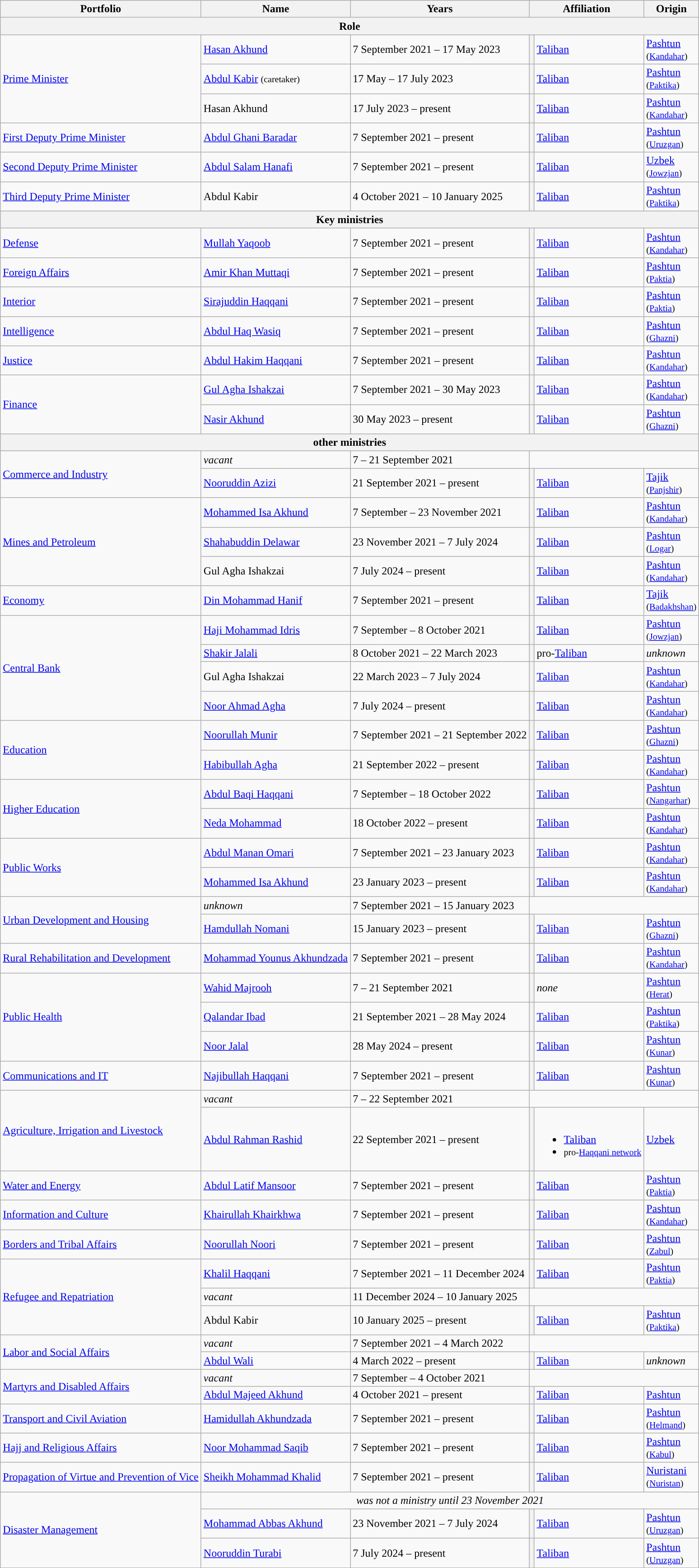<table class="wikitable">
<tr>
<th>Portfolio</th>
<th>Name</th>
<th>Years</th>
<th colspan="2">Affiliation</th>
<th>Origin</th>
</tr>
<tr>
<th colspan="6"><strong>Role</strong></th>
</tr>
<tr>
<td rowspan="3"><a href='#'>Prime Minister</a></td>
<td><a href='#'>Hasan Akhund</a></td>
<td>7 September 2021 – 17 May 2023</td>
<th style="background:"></th>
<td><a href='#'>Taliban</a></td>
<td><a href='#'>Pashtun</a><br><small>(<a href='#'>Kandahar</a>)</small></td>
</tr>
<tr>
<td><a href='#'>Abdul Kabir</a> <small>(caretaker)</small></td>
<td>17 May – 17 July 2023</td>
<th style="background:"></th>
<td><a href='#'>Taliban</a></td>
<td><a href='#'>Pashtun</a><br><small>(<a href='#'>Paktika</a>)</small></td>
</tr>
<tr>
<td>Hasan Akhund</td>
<td>17 July 2023 – present</td>
<th style="background:"></th>
<td><a href='#'>Taliban</a></td>
<td><a href='#'>Pashtun</a><br><small>(<a href='#'>Kandahar</a>)</small></td>
</tr>
<tr>
<td><a href='#'>First Deputy Prime Minister</a></td>
<td><a href='#'>Abdul Ghani Baradar</a></td>
<td>7 September 2021 – present</td>
<th style="background:"></th>
<td><a href='#'>Taliban</a></td>
<td><a href='#'>Pashtun</a><br><small>(<a href='#'>Uruzgan</a>)</small></td>
</tr>
<tr>
<td><a href='#'>Second Deputy Prime Minister</a></td>
<td><a href='#'>Abdul Salam Hanafi</a></td>
<td>7 September 2021 – present</td>
<th style="background:"></th>
<td><a href='#'>Taliban</a></td>
<td><a href='#'>Uzbek</a><br><small>(<a href='#'>Jowzjan</a>)</small></td>
</tr>
<tr>
<td><a href='#'>Third Deputy Prime Minister</a></td>
<td>Abdul Kabir</td>
<td>4 October 2021 – 10 January 2025</td>
<th style="background:"></th>
<td><a href='#'>Taliban</a></td>
<td><a href='#'>Pashtun</a><br><small>(<a href='#'>Paktika</a>)</small></td>
</tr>
<tr>
<th colspan="6"><strong>Key ministries</strong></th>
</tr>
<tr>
<td><a href='#'>Defense</a></td>
<td><a href='#'>Mullah Yaqoob</a></td>
<td>7 September 2021 – present</td>
<th style="background:"></th>
<td><a href='#'>Taliban</a></td>
<td><a href='#'>Pashtun</a><br><small>(<a href='#'>Kandahar</a>)</small></td>
</tr>
<tr>
<td><a href='#'>Foreign Affairs</a></td>
<td><a href='#'>Amir Khan Muttaqi</a></td>
<td>7 September 2021 – present</td>
<th style="background:"></th>
<td><a href='#'>Taliban</a></td>
<td><a href='#'>Pashtun</a><br><small>(<a href='#'>Paktia</a>)</small></td>
</tr>
<tr>
<td><a href='#'>Interior</a></td>
<td><a href='#'>Sirajuddin Haqqani</a></td>
<td>7 September 2021 – present</td>
<th style="background:"></th>
<td><a href='#'>Taliban</a></td>
<td><a href='#'>Pashtun</a><br><small>(<a href='#'>Paktia</a>)</small></td>
</tr>
<tr>
<td><a href='#'>Intelligence</a></td>
<td><a href='#'>Abdul Haq Wasiq</a></td>
<td>7 September 2021 – present</td>
<th style="background:"></th>
<td><a href='#'>Taliban</a></td>
<td><a href='#'>Pashtun</a><br><small>(<a href='#'>Ghazni</a>)</small></td>
</tr>
<tr>
<td><a href='#'>Justice</a></td>
<td><a href='#'>Abdul Hakim Haqqani</a></td>
<td>7 September 2021 – present</td>
<th style="background:"></th>
<td><a href='#'>Taliban</a></td>
<td><a href='#'>Pashtun</a><br><small>(<a href='#'>Kandahar</a>)</small></td>
</tr>
<tr>
<td rowspan="2"><a href='#'>Finance</a></td>
<td><a href='#'>Gul Agha Ishakzai</a></td>
<td>7 September 2021 – 30 May 2023</td>
<th style="background:"></th>
<td><a href='#'>Taliban</a></td>
<td><a href='#'>Pashtun</a><br><small>(<a href='#'>Kandahar</a>)</small></td>
</tr>
<tr>
<td><a href='#'>Nasir Akhund</a></td>
<td>30 May 2023 – present</td>
<th style="background:"></th>
<td><a href='#'>Taliban</a></td>
<td><a href='#'>Pashtun</a><br><small>(<a href='#'>Ghazni</a>)</small></td>
</tr>
<tr>
<th colspan="6"><strong>other ministries</strong></th>
</tr>
<tr>
<td rowspan="2"><a href='#'>Commerce and Industry</a></td>
<td><em>vacant</em></td>
<td>7 – 21 September 2021</td>
</tr>
<tr>
<td><a href='#'>Nooruddin Azizi</a></td>
<td>21 September 2021 – present</td>
<th style="background:"></th>
<td><a href='#'>Taliban</a></td>
<td><a href='#'>Tajik</a><br><small>(<a href='#'>Panjshir</a>)</small></td>
</tr>
<tr>
<td rowspan="3"><a href='#'>Mines and Petroleum</a></td>
<td><a href='#'>Mohammed Isa Akhund</a></td>
<td>7 September – 23 November 2021</td>
<th style="background:"></th>
<td><a href='#'>Taliban</a></td>
<td><a href='#'>Pashtun</a><br><small>(<a href='#'>Kandahar</a>)</small></td>
</tr>
<tr>
<td><a href='#'>Shahabuddin Delawar</a></td>
<td>23 November 2021 – 7 July 2024</td>
<th style="background:"></th>
<td><a href='#'>Taliban</a></td>
<td><a href='#'>Pashtun</a><br><small>(<a href='#'>Logar</a>)</small></td>
</tr>
<tr>
<td>Gul Agha Ishakzai</td>
<td>7 July 2024 – present</td>
<th style="background:"></th>
<td><a href='#'>Taliban</a></td>
<td><a href='#'>Pashtun</a><br><small>(<a href='#'>Kandahar</a>)</small></td>
</tr>
<tr>
<td><a href='#'>Economy</a></td>
<td><a href='#'>Din Mohammad Hanif</a></td>
<td>7 September 2021 – present</td>
<th style="background:"></th>
<td><a href='#'>Taliban</a></td>
<td><a href='#'>Tajik</a><br><small>(<a href='#'>Badakhshan</a>)</small></td>
</tr>
<tr>
<td rowspan="4"><a href='#'>Central Bank</a></td>
<td><a href='#'>Haji Mohammad Idris</a></td>
<td>7 September – 8 October 2021</td>
<th style="background:"></th>
<td><a href='#'>Taliban</a></td>
<td><a href='#'>Pashtun</a><br><small>(<a href='#'>Jowzjan</a>)</small></td>
</tr>
<tr>
<td><a href='#'>Shakir Jalali</a></td>
<td>8 October 2021 – 22 March 2023</td>
<th style="background:"></th>
<td>pro-<a href='#'>Taliban</a></td>
<td><em>unknown</em></td>
</tr>
<tr>
<td>Gul Agha Ishakzai</td>
<td>22 March 2023 – 7 July 2024</td>
<th style="background:"></th>
<td><a href='#'>Taliban</a></td>
<td><a href='#'>Pashtun</a><br><small>(<a href='#'>Kandahar</a>)</small></td>
</tr>
<tr>
<td><a href='#'>Noor Ahmad Agha</a></td>
<td>7 July 2024 – present</td>
<th style="background:"></th>
<td><a href='#'>Taliban</a></td>
<td><a href='#'>Pashtun</a><br><small>(<a href='#'>Kandahar</a>)</small></td>
</tr>
<tr>
<td rowspan="2"><a href='#'>Education</a></td>
<td><a href='#'>Noorullah Munir</a></td>
<td>7 September 2021 – 21 September 2022</td>
<th style="background:"></th>
<td><a href='#'>Taliban</a></td>
<td><a href='#'>Pashtun</a><br><small>(<a href='#'>Ghazni</a>)</small></td>
</tr>
<tr>
<td><a href='#'>Habibullah Agha</a></td>
<td>21 September 2022 – present</td>
<th style="background:"></th>
<td><a href='#'>Taliban</a></td>
<td><a href='#'>Pashtun</a><br><small>(<a href='#'>Kandahar</a>)</small></td>
</tr>
<tr>
<td rowspan="2"><a href='#'>Higher Education</a></td>
<td><a href='#'>Abdul Baqi Haqqani</a></td>
<td>7 September – 18 October 2022</td>
<th style="background:"></th>
<td><a href='#'>Taliban</a></td>
<td><a href='#'>Pashtun</a><br><small>(<a href='#'>Nangarhar</a>)</small></td>
</tr>
<tr>
<td><a href='#'>Neda Mohammad</a></td>
<td>18 October 2022 – present</td>
<th style="background:"></th>
<td><a href='#'>Taliban</a></td>
<td><a href='#'>Pashtun</a><br><small>(<a href='#'>Kandahar</a>)</small></td>
</tr>
<tr>
<td rowspan="2"><a href='#'>Public Works</a></td>
<td><a href='#'>Abdul Manan Omari</a></td>
<td>7 September 2021 – 23 January 2023</td>
<th style="background:"></th>
<td><a href='#'>Taliban</a></td>
<td><a href='#'>Pashtun</a><br><small>(<a href='#'>Kandahar</a>)</small></td>
</tr>
<tr>
<td><a href='#'>Mohammed Isa Akhund</a></td>
<td>23 January 2023 – present</td>
<th style="background:"></th>
<td><a href='#'>Taliban</a></td>
<td><a href='#'>Pashtun</a><br><small>(<a href='#'>Kandahar</a>)</small></td>
</tr>
<tr>
<td rowspan="2"><a href='#'>Urban Development and Housing</a></td>
<td><em>unknown</em></td>
<td>7 September 2021 – 15 January 2023</td>
</tr>
<tr>
<td><a href='#'>Hamdullah Nomani</a></td>
<td>15 January 2023 – present</td>
<th style="background:"></th>
<td><a href='#'>Taliban</a></td>
<td><a href='#'>Pashtun</a><br><small>(<a href='#'>Ghazni</a>)</small></td>
</tr>
<tr>
<td><a href='#'>Rural Rehabilitation and Development</a></td>
<td><a href='#'>Mohammad Younus Akhundzada</a></td>
<td>7 September 2021 – present</td>
<th style="background:"></th>
<td><a href='#'>Taliban</a></td>
<td><a href='#'>Pashtun</a><br><small>(<a href='#'>Kandahar</a>)</small></td>
</tr>
<tr>
<td rowspan="3"><a href='#'>Public Health</a></td>
<td><a href='#'>Wahid Majrooh</a></td>
<td>7 – 21 September 2021</td>
<th style="background:"></th>
<td><em>none</em></td>
<td><a href='#'>Pashtun</a><br><small>(<a href='#'>Herat</a>)</small></td>
</tr>
<tr>
<td><a href='#'>Qalandar Ibad</a></td>
<td>21 September 2021 – 28 May 2024</td>
<th style="background:"></th>
<td><a href='#'>Taliban</a></td>
<td><a href='#'>Pashtun</a><br><small>(<a href='#'>Paktika</a>)</small></td>
</tr>
<tr>
<td><a href='#'>Noor Jalal</a></td>
<td>28 May 2024 – present</td>
<th style="background:"></th>
<td><a href='#'>Taliban</a></td>
<td><a href='#'>Pashtun</a><br><small>(<a href='#'>Kunar</a>)</small></td>
</tr>
<tr>
<td><a href='#'>Communications and IT</a></td>
<td><a href='#'>Najibullah Haqqani</a></td>
<td>7 September 2021 – present</td>
<th style="background:"></th>
<td><a href='#'>Taliban</a></td>
<td><a href='#'>Pashtun</a><br><small>(<a href='#'>Kunar</a>)</small></td>
</tr>
<tr>
<td rowspan="2"><a href='#'>Agriculture, Irrigation and Livestock</a></td>
<td><em>vacant</em></td>
<td>7 – 22 September 2021</td>
</tr>
<tr>
<td><a href='#'>Abdul Rahman Rashid</a></td>
<td>22 September 2021 – present</td>
<th style="background:"></th>
<td><br><ul><li><a href='#'>Taliban</a><br></li><li><small>pro-<a href='#'>Haqqani network</a></small></li></ul></td>
<td><a href='#'>Uzbek</a></td>
</tr>
<tr>
<td><a href='#'>Water and Energy</a></td>
<td><a href='#'>Abdul Latif Mansoor</a></td>
<td>7 September 2021 – present</td>
<th style="background:"></th>
<td><a href='#'>Taliban</a></td>
<td><a href='#'>Pashtun</a><br><small>(<a href='#'>Paktia</a>)</small></td>
</tr>
<tr>
<td><a href='#'>Information and Culture</a></td>
<td><a href='#'>Khairullah Khairkhwa</a></td>
<td>7 September 2021 – present</td>
<th style="background:"></th>
<td><a href='#'>Taliban</a></td>
<td><a href='#'>Pashtun</a><br><small>(<a href='#'>Kandahar</a>)</small></td>
</tr>
<tr>
<td><a href='#'>Borders and Tribal Affairs</a></td>
<td><a href='#'>Noorullah Noori</a></td>
<td>7 September 2021 – present</td>
<th style="background:"></th>
<td><a href='#'>Taliban</a></td>
<td><a href='#'>Pashtun</a><br><small>(<a href='#'>Zabul</a>)</small></td>
</tr>
<tr>
<td rowspan="3"><a href='#'>Refugee and Repatriation</a></td>
<td><a href='#'>Khalil Haqqani</a></td>
<td>7 September 2021 – 11 December 2024</td>
<th style="background:"></th>
<td><a href='#'>Taliban</a></td>
<td><a href='#'>Pashtun</a><br><small>(<a href='#'>Paktia</a>)</small></td>
</tr>
<tr>
<td><em>vacant</em></td>
<td>11 December 2024 – 10 January 2025</td>
</tr>
<tr>
<td>Abdul Kabir</td>
<td>10 January 2025 – present</td>
<th style="background:"></th>
<td><a href='#'>Taliban</a></td>
<td><a href='#'>Pashtun</a><br><small>(<a href='#'>Paktika</a>)</small></td>
</tr>
<tr>
<td rowspan="2"><a href='#'>Labor and Social Affairs</a></td>
<td><em>vacant</em></td>
<td>7 September 2021 – 4 March 2022</td>
</tr>
<tr>
<td><a href='#'>Abdul Wali</a></td>
<td>4 March 2022 – present</td>
<th style="background:"></th>
<td><a href='#'>Taliban</a></td>
<td><em>unknown</em></td>
</tr>
<tr>
<td rowspan="2"><a href='#'>Martyrs and Disabled Affairs</a></td>
<td><em>vacant</em></td>
<td>7 September – 4 October 2021</td>
</tr>
<tr>
<td><a href='#'>Abdul Majeed Akhund</a></td>
<td>4 October 2021 – present</td>
<th style="background:"></th>
<td><a href='#'>Taliban</a></td>
<td><a href='#'>Pashtun</a></td>
</tr>
<tr>
<td><a href='#'>Transport and Civil Aviation</a></td>
<td><a href='#'>Hamidullah Akhundzada</a></td>
<td>7 September 2021 – present</td>
<th style="background:"></th>
<td><a href='#'>Taliban</a></td>
<td><a href='#'>Pashtun</a><br><small>(<a href='#'>Helmand</a>)</small></td>
</tr>
<tr>
<td><a href='#'>Hajj and Religious Affairs</a></td>
<td><a href='#'>Noor Mohammad Saqib</a></td>
<td>7 September 2021 – present</td>
<th style="background:"></th>
<td><a href='#'>Taliban</a></td>
<td><a href='#'>Pashtun</a><br><small>(<a href='#'>Kabul</a>)</small></td>
</tr>
<tr>
<td><a href='#'>Propagation of Virtue and Prevention of Vice</a></td>
<td><a href='#'>Sheikh Mohammad Khalid</a></td>
<td>7 September 2021 – present</td>
<th style="background:"></th>
<td><a href='#'>Taliban</a></td>
<td><a href='#'>Nuristani</a><br><small>(<a href='#'>Nuristan</a>)</small></td>
</tr>
<tr>
<td rowspan="3"><a href='#'>Disaster Management</a></td>
<td colspan="6" style="text-align:center;"><em>was not a ministry until 23 November 2021</em></td>
</tr>
<tr>
<td><a href='#'>Mohammad Abbas Akhund</a></td>
<td>23 November 2021 – 7 July 2024</td>
<th style="background:"></th>
<td><a href='#'>Taliban</a></td>
<td><a href='#'>Pashtun</a><br><small>(<a href='#'>Uruzgan</a>)</small></td>
</tr>
<tr>
<td><a href='#'>Nooruddin Turabi</a></td>
<td>7 July 2024 – present</td>
<th style="background:"></th>
<td><a href='#'>Taliban</a></td>
<td><a href='#'>Pashtun</a><br><small>(<a href='#'>Uruzgan</a>)</small></td>
</tr>
<tr>
</tr>
</table>
